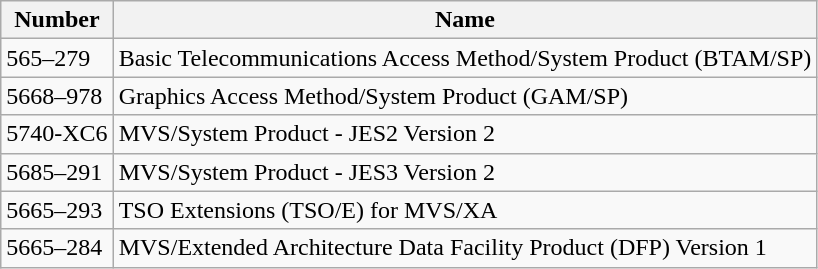<table class="wikitable">
<tr>
<th>Number</th>
<th style="align:left;">Name</th>
</tr>
<tr>
<td>565–279</td>
<td>Basic Telecommunications Access Method/System Product (BTAM/SP)</td>
</tr>
<tr>
<td>5668–978</td>
<td>Graphics Access Method/System Product (GAM/SP)</td>
</tr>
<tr>
<td>5740-XC6</td>
<td>MVS/System Product - JES2 Version 2</td>
</tr>
<tr>
<td>5685–291</td>
<td>MVS/System Product - JES3 Version 2</td>
</tr>
<tr>
<td>5665–293</td>
<td>TSO Extensions (TSO/E) for MVS/XA</td>
</tr>
<tr>
<td>5665–284</td>
<td>MVS/Extended Architecture Data Facility Product (DFP) Version 1</td>
</tr>
</table>
